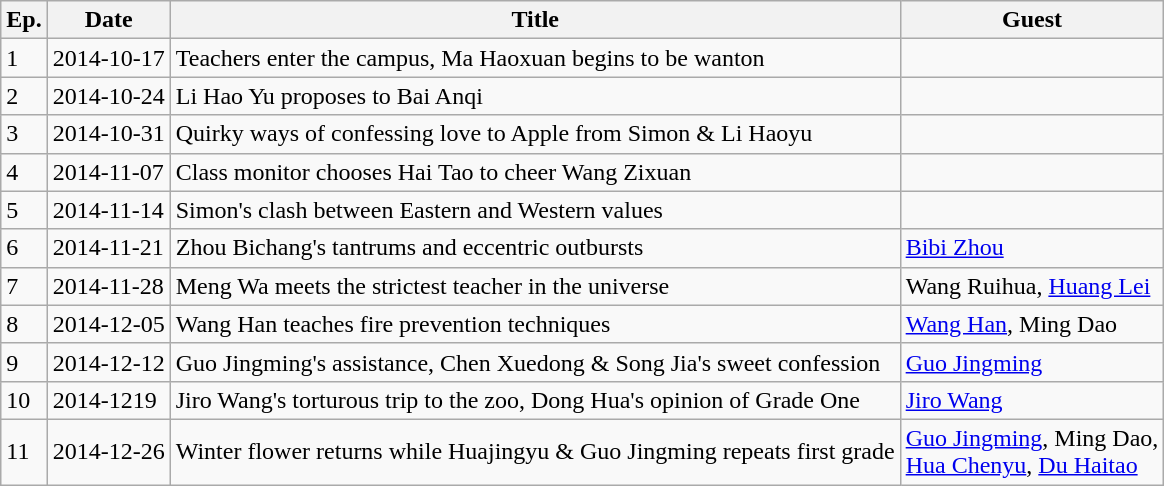<table class="wikitable">
<tr>
<th>Ep.</th>
<th>Date</th>
<th>Title</th>
<th>Guest</th>
</tr>
<tr>
<td>1</td>
<td>2014-10-17</td>
<td>Teachers enter the campus, Ma Haoxuan begins to be wanton</td>
<td></td>
</tr>
<tr>
<td>2</td>
<td>2014-10-24</td>
<td>Li Hao Yu proposes to Bai Anqi</td>
<td></td>
</tr>
<tr>
<td>3</td>
<td>2014-10-31</td>
<td>Quirky ways of confessing love to Apple from Simon & Li Haoyu</td>
<td></td>
</tr>
<tr>
<td>4</td>
<td>2014-11-07</td>
<td>Class monitor chooses Hai Tao to cheer Wang Zixuan</td>
<td></td>
</tr>
<tr>
<td>5</td>
<td>2014-11-14</td>
<td>Simon's clash between Eastern and Western values</td>
<td></td>
</tr>
<tr>
<td>6</td>
<td>2014-11-21</td>
<td>Zhou Bichang's tantrums and eccentric outbursts</td>
<td><a href='#'>Bibi Zhou</a></td>
</tr>
<tr>
<td>7</td>
<td>2014-11-28</td>
<td>Meng Wa meets the strictest teacher in the universe</td>
<td>Wang Ruihua, <a href='#'>Huang Lei</a></td>
</tr>
<tr>
<td>8</td>
<td>2014-12-05</td>
<td>Wang Han teaches fire prevention techniques</td>
<td><a href='#'>Wang Han</a>, Ming Dao</td>
</tr>
<tr>
<td>9</td>
<td>2014-12-12</td>
<td>Guo Jingming's assistance, Chen Xuedong & Song Jia's sweet confession</td>
<td><a href='#'>Guo Jingming</a></td>
</tr>
<tr>
<td>10</td>
<td>2014-1219</td>
<td>Jiro Wang's torturous trip to the zoo, Dong Hua's opinion of Grade One</td>
<td><a href='#'>Jiro Wang</a></td>
</tr>
<tr>
<td>11</td>
<td>2014-12-26</td>
<td>Winter flower returns while Huajingyu & Guo Jingming repeats first grade</td>
<td><a href='#'>Guo Jingming</a>, Ming Dao,<br><a href='#'>Hua Chenyu</a>, <a href='#'>Du Haitao</a></td>
</tr>
</table>
